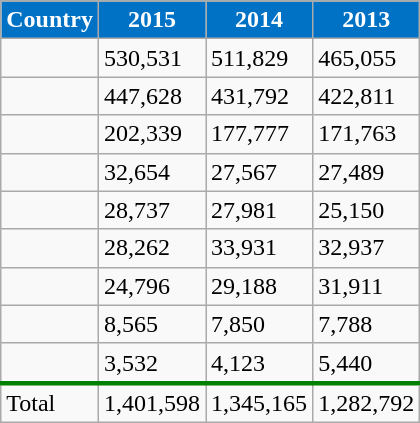<table class="wikitable sortable">
<tr>
</tr>
<tr style=color:white>
<th style=background:#0072C6>Country</th>
<th style=background:#0072C6>2015</th>
<th style=background:#0072C6>2014</th>
<th style=background:#0072C6>2013</th>
</tr>
<tr>
<td></td>
<td>530,531</td>
<td>511,829</td>
<td>465,055</td>
</tr>
<tr>
<td></td>
<td>447,628</td>
<td>431,792</td>
<td>422,811</td>
</tr>
<tr>
<td></td>
<td>202,339</td>
<td>177,777</td>
<td>171,763</td>
</tr>
<tr>
<td></td>
<td>32,654</td>
<td>27,567</td>
<td>27,489</td>
</tr>
<tr>
<td></td>
<td>28,737</td>
<td>27,981</td>
<td>25,150</td>
</tr>
<tr>
<td></td>
<td>28,262</td>
<td>33,931</td>
<td>32,937</td>
</tr>
<tr>
<td></td>
<td>24,796</td>
<td>29,188</td>
<td>31,911</td>
</tr>
<tr>
<td></td>
<td>8,565</td>
<td>7,850</td>
<td>7,788</td>
</tr>
<tr>
<td></td>
<td>3,532</td>
<td>4,123</td>
<td>5,440</td>
</tr>
<tr style="border-top:3px solid green;">
<td>Total</td>
<td>1,401,598</td>
<td>1,345,165</td>
<td>1,282,792</td>
</tr>
</table>
